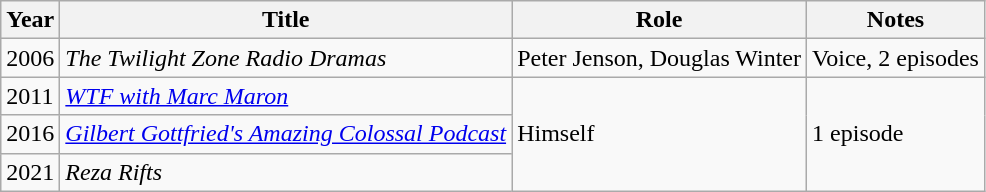<table class="wikitable">
<tr>
<th>Year</th>
<th>Title</th>
<th>Role</th>
<th>Notes</th>
</tr>
<tr>
<td>2006</td>
<td><em>The Twilight Zone Radio Dramas</em></td>
<td>Peter Jenson, Douglas Winter</td>
<td>Voice, 2 episodes</td>
</tr>
<tr>
<td>2011</td>
<td><em><a href='#'>WTF with Marc Maron</a></em></td>
<td rowspan="3">Himself</td>
<td rowspan="3">1 episode</td>
</tr>
<tr>
<td>2016</td>
<td><em><a href='#'>Gilbert Gottfried's Amazing Colossal Podcast</a></em></td>
</tr>
<tr>
<td>2021</td>
<td><em>Reza Rifts</em></td>
</tr>
</table>
